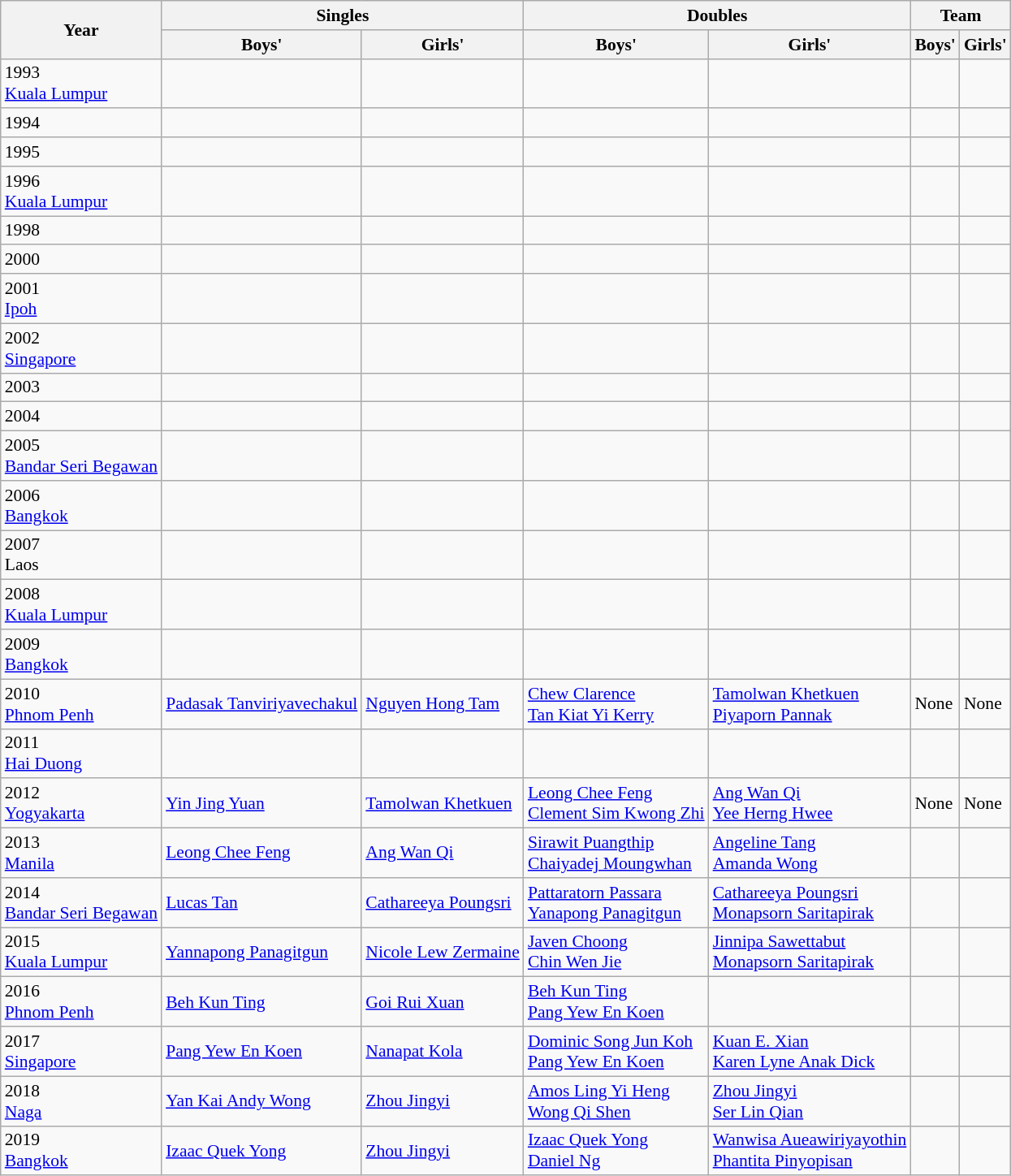<table class=wikitable style="font-size:90%;">
<tr>
<th rowspan=2>Year</th>
<th colspan=2>Singles</th>
<th colspan=2>Doubles</th>
<th colspan=2>Team</th>
</tr>
<tr>
<th>Boys'</th>
<th>Girls'</th>
<th>Boys'</th>
<th>Girls'</th>
<th>Boys'</th>
<th>Girls'</th>
</tr>
<tr>
<td>1993<br><a href='#'>Kuala Lumpur</a></td>
<td></td>
<td></td>
<td></td>
<td></td>
<td></td>
<td></td>
</tr>
<tr>
<td>1994<br></td>
<td></td>
<td></td>
<td></td>
<td></td>
<td></td>
<td></td>
</tr>
<tr>
<td>1995<br></td>
<td></td>
<td></td>
<td></td>
<td></td>
<td></td>
<td></td>
</tr>
<tr>
<td>1996<br><a href='#'>Kuala Lumpur</a></td>
<td></td>
<td></td>
<td></td>
<td></td>
<td></td>
<td></td>
</tr>
<tr>
<td>1998<br></td>
<td></td>
<td></td>
<td></td>
<td></td>
<td></td>
<td></td>
</tr>
<tr>
<td>2000 <br></td>
<td></td>
<td></td>
<td></td>
<td></td>
<td></td>
<td></td>
</tr>
<tr>
<td>2001<br><a href='#'>Ipoh</a></td>
<td></td>
<td></td>
<td></td>
<td></td>
<td></td>
<td></td>
</tr>
<tr>
<td>2002<br><a href='#'>Singapore</a></td>
<td></td>
<td></td>
<td></td>
<td></td>
<td></td>
<td></td>
</tr>
<tr>
<td>2003<br></td>
<td></td>
<td></td>
<td></td>
<td></td>
<td></td>
<td></td>
</tr>
<tr>
<td>2004<br></td>
<td></td>
<td></td>
<td></td>
<td></td>
<td></td>
<td></td>
</tr>
<tr>
<td>2005<br><a href='#'>Bandar Seri Begawan</a></td>
<td></td>
<td></td>
<td></td>
<td></td>
<td></td>
<td></td>
</tr>
<tr>
<td>2006<br><a href='#'>Bangkok</a></td>
<td></td>
<td></td>
<td></td>
<td></td>
<td></td>
<td></td>
</tr>
<tr>
<td>2007<br>Laos</td>
<td></td>
<td></td>
<td></td>
<td></td>
<td></td>
<td></td>
</tr>
<tr>
<td>2008<br><a href='#'>Kuala Lumpur</a></td>
<td></td>
<td></td>
<td></td>
<td></td>
<td></td>
<td></td>
</tr>
<tr>
<td>2009<br><a href='#'>Bangkok</a></td>
<td></td>
<td></td>
<td></td>
<td></td>
<td></td>
<td></td>
</tr>
<tr>
<td>2010 <br><a href='#'>Phnom Penh</a></td>
<td> <a href='#'>Padasak Tanviriyavechakul</a></td>
<td> <a href='#'>Nguyen Hong Tam</a></td>
<td> <a href='#'>Chew Clarence</a> <br>  <a href='#'>Tan Kiat Yi Kerry</a></td>
<td> <a href='#'>Tamolwan Khetkuen</a> <br>  <a href='#'>Piyaporn Pannak</a></td>
<td>None</td>
<td>None</td>
</tr>
<tr>
<td>2011<br><a href='#'>Hai Duong</a></td>
<td></td>
<td></td>
<td></td>
<td></td>
<td></td>
<td></td>
</tr>
<tr>
<td>2012 <br><a href='#'>Yogyakarta</a></td>
<td> <a href='#'>Yin Jing Yuan</a></td>
<td><a href='#'>Tamolwan Khetkuen</a></td>
<td> <a href='#'>Leong Chee Feng</a><br> <a href='#'>Clement Sim Kwong Zhi</a></td>
<td> <a href='#'>Ang Wan Qi</a><br> <a href='#'>Yee Herng Hwee</a></td>
<td>None</td>
<td>None</td>
</tr>
<tr>
<td>2013<br><a href='#'>Manila</a></td>
<td> <a href='#'>Leong Chee Feng</a></td>
<td> <a href='#'>Ang Wan Qi</a></td>
<td> <a href='#'>Sirawit Puangthip</a> <br>  <a href='#'>Chaiyadej Moungwhan</a></td>
<td> <a href='#'>Angeline Tang</a> <br>  <a href='#'>Amanda Wong</a></td>
<td></td>
<td></td>
</tr>
<tr>
<td>2014<br><a href='#'>Bandar Seri Begawan</a></td>
<td> <a href='#'>Lucas Tan</a></td>
<td> <a href='#'>Cathareeya Poungsri</a></td>
<td> <a href='#'>Pattaratorn Passara</a> <br>  <a href='#'>Yanapong Panagitgun</a></td>
<td> <a href='#'>Cathareeya Poungsri</a> <br>  <a href='#'>Monapsorn Saritapirak</a></td>
<td></td>
<td></td>
</tr>
<tr>
<td>2015<br><a href='#'>Kuala Lumpur</a></td>
<td> <a href='#'>Yannapong Panagitgun</a></td>
<td> <a href='#'>Nicole Lew Zermaine</a></td>
<td> <a href='#'>Javen Choong</a> <br>  <a href='#'>Chin Wen Jie</a></td>
<td> <a href='#'>Jinnipa Sawettabut</a> <br>  <a href='#'>Monapsorn Saritapirak</a></td>
<td></td>
<td></td>
</tr>
<tr>
<td>2016<br><a href='#'>Phnom Penh</a></td>
<td> <a href='#'>Beh Kun Ting</a></td>
<td> <a href='#'>Goi Rui Xuan</a></td>
<td> <a href='#'>Beh Kun Ting</a> <br>  <a href='#'>Pang Yew En Koen</a></td>
<td></td>
<td></td>
<td></td>
</tr>
<tr>
<td>2017<br><a href='#'>Singapore</a></td>
<td> <a href='#'>Pang Yew En Koen</a></td>
<td> <a href='#'>Nanapat Kola</a></td>
<td> <a href='#'>Dominic Song Jun Koh</a> <br>  <a href='#'>Pang Yew En Koen</a></td>
<td> <a href='#'>Kuan E. Xian</a> <br>  <a href='#'>Karen Lyne Anak Dick</a></td>
<td></td>
<td></td>
</tr>
<tr>
<td>2018<br><a href='#'>Naga</a></td>
<td> <a href='#'>Yan Kai Andy Wong</a></td>
<td> <a href='#'>Zhou Jingyi</a></td>
<td> <a href='#'>Amos Ling Yi Heng</a> <br>  <a href='#'>Wong Qi Shen</a></td>
<td> <a href='#'>Zhou Jingyi</a> <br>  <a href='#'>Ser Lin Qian</a></td>
<td></td>
<td></td>
</tr>
<tr>
<td>2019<br><a href='#'>Bangkok</a></td>
<td> <a href='#'>Izaac Quek Yong</a></td>
<td> <a href='#'>Zhou Jingyi</a></td>
<td> <a href='#'>Izaac Quek Yong</a> <br>  <a href='#'>Daniel Ng</a></td>
<td> <a href='#'>Wanwisa Aueawiriyayothin</a> <br>  <a href='#'>Phantita Pinyopisan</a></td>
<td></td>
<td></td>
</tr>
</table>
